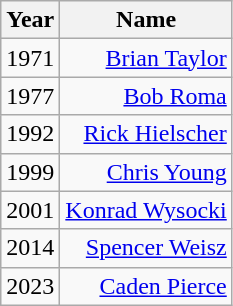<table class="wikitable sortable" style="text-align:right">
<tr>
<th>Year</th>
<th>Name</th>
</tr>
<tr>
<td>1971</td>
<td><a href='#'>Brian Taylor</a></td>
</tr>
<tr>
<td>1977</td>
<td><a href='#'>Bob Roma</a></td>
</tr>
<tr>
<td>1992</td>
<td><a href='#'>Rick Hielscher</a></td>
</tr>
<tr>
<td>1999</td>
<td><a href='#'>Chris Young</a></td>
</tr>
<tr>
<td>2001</td>
<td><a href='#'>Konrad Wysocki</a></td>
</tr>
<tr>
<td>2014</td>
<td><a href='#'>Spencer Weisz</a></td>
</tr>
<tr>
<td>2023</td>
<td><a href='#'>Caden Pierce</a></td>
</tr>
</table>
